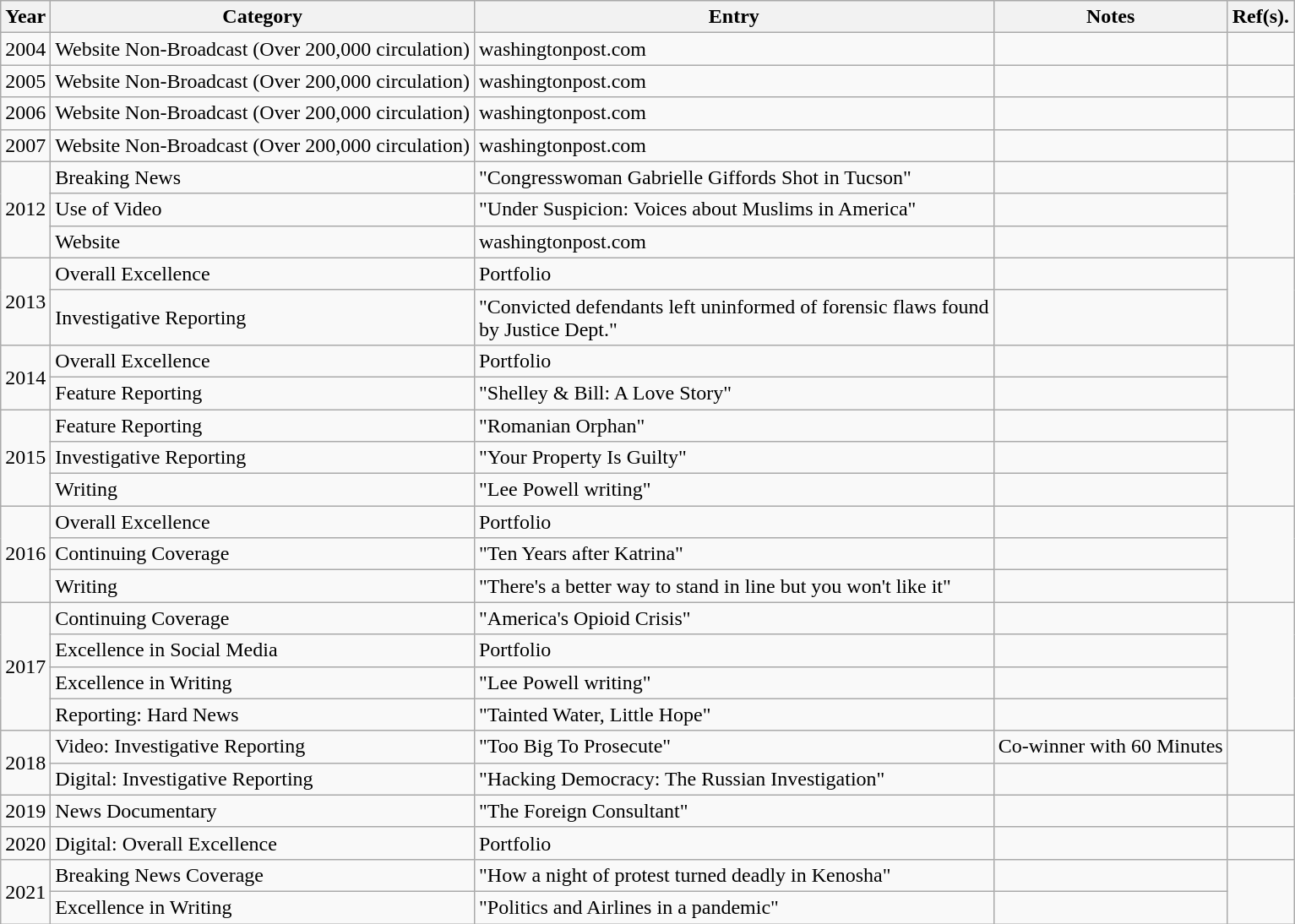<table class="wikitable">
<tr>
<th>Year</th>
<th>Category</th>
<th>Entry</th>
<th>Notes</th>
<th>Ref(s).</th>
</tr>
<tr>
<td>2004</td>
<td>Website Non-Broadcast (Over 200,000 circulation)</td>
<td>washingtonpost.com</td>
<td></td>
<td></td>
</tr>
<tr>
<td>2005</td>
<td>Website Non-Broadcast (Over 200,000 circulation)</td>
<td>washingtonpost.com</td>
<td></td>
<td></td>
</tr>
<tr>
<td>2006</td>
<td>Website Non-Broadcast (Over 200,000 circulation)</td>
<td>washingtonpost.com</td>
<td></td>
<td></td>
</tr>
<tr>
<td>2007</td>
<td>Website Non-Broadcast (Over 200,000 circulation)</td>
<td>washingtonpost.com</td>
<td></td>
<td></td>
</tr>
<tr>
<td rowspan="3">2012</td>
<td>Breaking News</td>
<td>"Congresswoman Gabrielle Giffords Shot in Tucson"</td>
<td></td>
<td rowspan="3"></td>
</tr>
<tr>
<td>Use of Video</td>
<td>"Under Suspicion: Voices about Muslims in America"</td>
<td></td>
</tr>
<tr>
<td>Website</td>
<td>washingtonpost.com</td>
<td></td>
</tr>
<tr>
<td rowspan="2">2013</td>
<td>Overall Excellence</td>
<td>Portfolio</td>
<td></td>
<td rowspan="2"></td>
</tr>
<tr>
<td>Investigative Reporting</td>
<td>"Convicted defendants left uninformed of forensic flaws found<br>by Justice Dept."</td>
<td></td>
</tr>
<tr>
<td rowspan="2">2014</td>
<td>Overall Excellence</td>
<td>Portfolio</td>
<td></td>
<td rowspan="2"></td>
</tr>
<tr>
<td>Feature Reporting</td>
<td>"Shelley & Bill: A Love Story"</td>
<td></td>
</tr>
<tr>
<td rowspan="3">2015</td>
<td>Feature Reporting</td>
<td>"Romanian Orphan"</td>
<td></td>
<td rowspan="3"></td>
</tr>
<tr>
<td>Investigative Reporting</td>
<td>"Your Property Is Guilty"</td>
<td></td>
</tr>
<tr>
<td>Writing</td>
<td>"Lee Powell writing"</td>
<td></td>
</tr>
<tr>
<td rowspan="3">2016</td>
<td>Overall Excellence</td>
<td>Portfolio</td>
<td></td>
<td rowspan="3"></td>
</tr>
<tr>
<td>Continuing Coverage</td>
<td>"Ten Years after Katrina"</td>
<td></td>
</tr>
<tr>
<td>Writing</td>
<td>"There's a better way to stand in line but you won't like it"</td>
<td></td>
</tr>
<tr>
<td rowspan="4">2017</td>
<td>Continuing Coverage</td>
<td>"America's Opioid Crisis"</td>
<td></td>
<td rowspan="4"></td>
</tr>
<tr>
<td>Excellence in Social Media</td>
<td>Portfolio</td>
<td></td>
</tr>
<tr>
<td>Excellence in Writing</td>
<td>"Lee Powell writing"</td>
<td></td>
</tr>
<tr>
<td>Reporting: Hard News</td>
<td>"Tainted Water, Little Hope"</td>
<td></td>
</tr>
<tr>
<td rowspan="2">2018</td>
<td>Video: Investigative Reporting</td>
<td>"Too Big To Prosecute"</td>
<td>Co-winner with 60 Minutes</td>
<td rowspan="2"></td>
</tr>
<tr>
<td>Digital: Investigative Reporting</td>
<td>"Hacking Democracy: The Russian Investigation"</td>
<td></td>
</tr>
<tr>
<td>2019</td>
<td>News Documentary</td>
<td>"The Foreign Consultant"</td>
<td></td>
<td></td>
</tr>
<tr>
<td>2020</td>
<td>Digital: Overall Excellence</td>
<td>Portfolio</td>
<td></td>
<td></td>
</tr>
<tr>
<td rowspan="2">2021</td>
<td>Breaking News Coverage</td>
<td>"How a night of protest turned deadly in Kenosha"</td>
<td></td>
<td rowspan="2"></td>
</tr>
<tr>
<td>Excellence in Writing</td>
<td>"Politics and Airlines in a pandemic"</td>
<td></td>
</tr>
</table>
